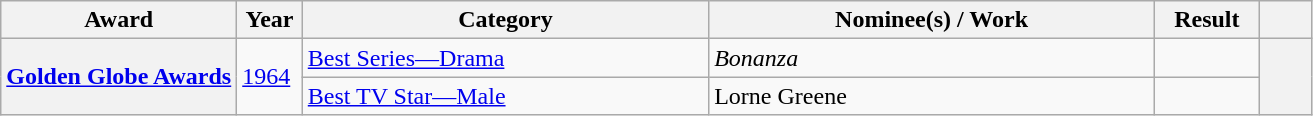<table class="wikitable sortable plainrowheaders">
<tr>
<th scope="col" style="width:18%;">Award</th>
<th scope="col" style="width:5%;">Year</th>
<th scope="col" style="width:31%;">Category</th>
<th scope="col" style="width:34%;">Nominee(s) / Work</th>
<th scope="col" style="width:8%;">Result</th>
<th scope="col" style="width:4%;" class="unsortable"></th>
</tr>
<tr>
<th scope="row" rowspan="2"><a href='#'>Golden Globe Awards</a></th>
<td rowspan="2"><a href='#'>1964</a></td>
<td><a href='#'>Best Series—Drama</a></td>
<td><em>Bonanza</em></td>
<td></td>
<th scope="row" rowspan="2"></th>
</tr>
<tr>
<td><a href='#'>Best TV Star—Male</a></td>
<td>Lorne Greene</td>
<td></td>
</tr>
</table>
